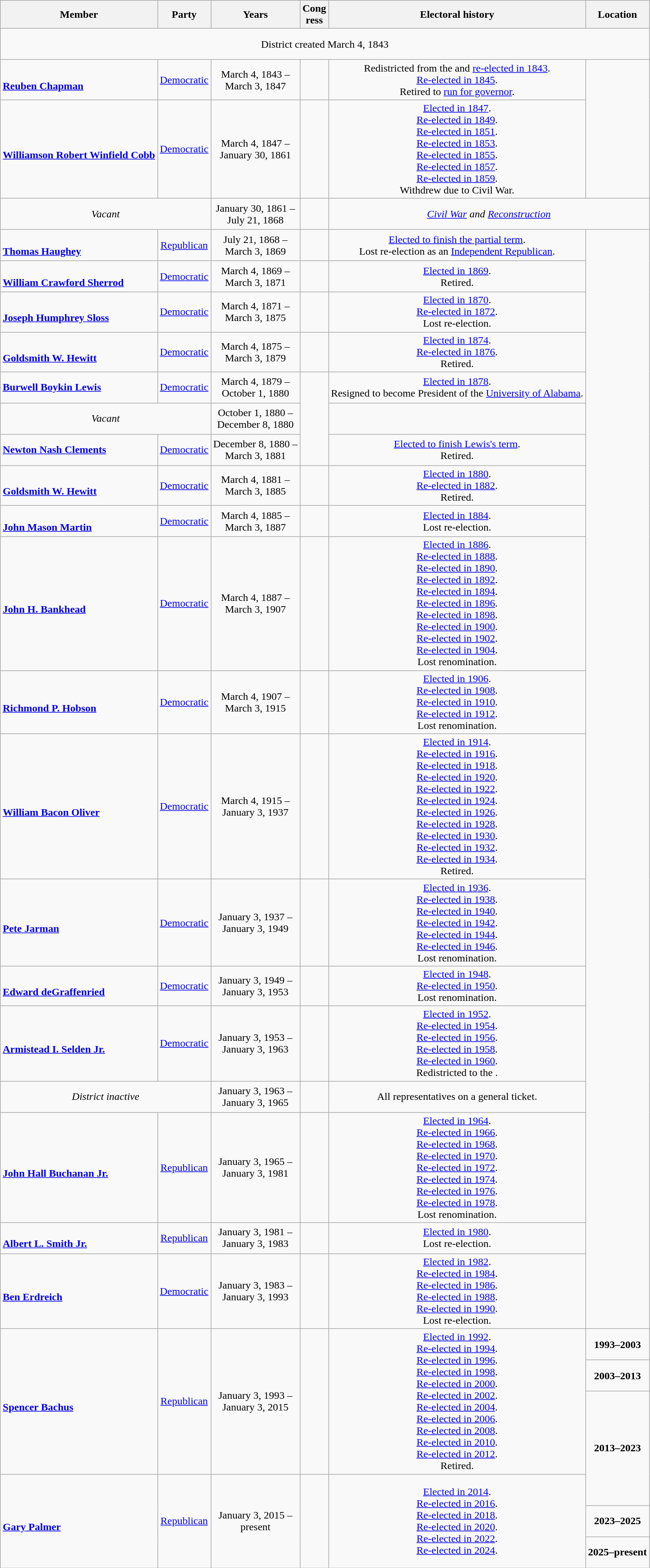<table class=wikitable style=text-align:center>
<tr>
<th>Member</th>
<th>Party</th>
<th>Years</th>
<th>Cong<br>ress</th>
<th>Electoral history</th>
<th>Location</th>
</tr>
<tr style="height:3em">
<td colspan=6>District created March 4, 1843</td>
</tr>
<tr style="height:3em">
<td align=left><br><strong><a href='#'>Reuben Chapman</a></strong><br></td>
<td><a href='#'>Democratic</a></td>
<td nowrap>March 4, 1843 –<br>March 3, 1847</td>
<td></td>
<td>Redistricted from the  and <a href='#'>re-elected in 1843</a>.<br><a href='#'>Re-elected in 1845</a>.<br>Retired to <a href='#'>run for governor</a>.</td>
<td rowspan = 2></td>
</tr>
<tr style="height:3em">
<td align=left><br><strong><a href='#'>Williamson Robert Winfield Cobb</a></strong><br></td>
<td><a href='#'>Democratic</a></td>
<td nowrap>March 4, 1847 –<br>January 30, 1861</td>
<td></td>
<td><a href='#'>Elected in 1847</a>.<br><a href='#'>Re-elected in 1849</a>.<br><a href='#'>Re-elected in 1851</a>.<br><a href='#'>Re-elected in 1853</a>.<br><a href='#'>Re-elected in 1855</a>.<br><a href='#'>Re-elected in 1857</a>.<br><a href='#'>Re-elected in 1859</a>.<br>Withdrew due to Civil War.</td>
</tr>
<tr style="height:3em">
<td colspan=2><em>Vacant</em></td>
<td nowrap>January 30, 1861 –<br>July 21, 1868</td>
<td></td>
<td colspan= 2><em><a href='#'>Civil War</a> and <a href='#'>Reconstruction</a></em></td>
</tr>
<tr style="height:3em">
<td align=left><br><strong><a href='#'>Thomas Haughey</a></strong><br></td>
<td><a href='#'>Republican</a></td>
<td nowrap>July 21, 1868 –<br>March 3, 1869</td>
<td></td>
<td><a href='#'>Elected to finish the partial term</a>.<br>Lost re-election as an <a href='#'>Independent Republican</a>.</td>
<td rowspan=19></td>
</tr>
<tr style="height:3em">
<td align=left><br><strong><a href='#'>William Crawford Sherrod</a></strong><br></td>
<td><a href='#'>Democratic</a></td>
<td nowrap>March 4, 1869 –<br>March 3, 1871</td>
<td></td>
<td><a href='#'>Elected in 1869</a>.<br>Retired.</td>
</tr>
<tr style="height:3em">
<td align=left><br><strong><a href='#'>Joseph Humphrey Sloss</a></strong><br></td>
<td><a href='#'>Democratic</a></td>
<td nowrap>March 4, 1871 –<br>March 3, 1875</td>
<td></td>
<td><a href='#'>Elected in 1870</a>.<br><a href='#'>Re-elected in 1872</a>.<br>Lost re-election.</td>
</tr>
<tr style="height:3em">
<td align=left><br><strong><a href='#'>Goldsmith W. Hewitt</a></strong><br></td>
<td><a href='#'>Democratic</a></td>
<td nowrap>March 4, 1875 –<br>March 3, 1879</td>
<td></td>
<td><a href='#'>Elected in 1874</a>.<br><a href='#'>Re-elected in 1876</a>.<br>Retired.</td>
</tr>
<tr style="height:3em">
<td align=left><strong><a href='#'>Burwell Boykin Lewis</a></strong><br></td>
<td><a href='#'>Democratic</a></td>
<td nowrap>March 4, 1879 –<br>October 1, 1880</td>
<td rowspan=3></td>
<td><a href='#'>Elected in 1878</a>.<br>Resigned to become President of the <a href='#'>University of Alabama</a>.</td>
</tr>
<tr style="height:3em">
<td colspan=2><em>Vacant</em></td>
<td nowrap>October 1, 1880 –<br>December 8, 1880</td>
<td></td>
</tr>
<tr style="height:3em">
<td align=left><strong><a href='#'>Newton Nash Clements</a></strong><br></td>
<td><a href='#'>Democratic</a></td>
<td nowrap>December 8, 1880 –<br>March 3, 1881</td>
<td><a href='#'>Elected to finish Lewis's term</a>.<br>Retired.</td>
</tr>
<tr style="height:3em">
<td align=left><br><strong><a href='#'>Goldsmith W. Hewitt</a></strong><br></td>
<td><a href='#'>Democratic</a></td>
<td nowrap>March 4, 1881 –<br>March 3, 1885</td>
<td></td>
<td><a href='#'>Elected in 1880</a>.<br><a href='#'>Re-elected in 1882</a>.<br>Retired.</td>
</tr>
<tr style="height:3em">
<td align=left><br><strong><a href='#'>John Mason Martin</a></strong><br></td>
<td><a href='#'>Democratic</a></td>
<td nowrap>March 4, 1885 –<br>March 3, 1887</td>
<td></td>
<td><a href='#'>Elected in 1884</a>.<br>Lost re-election.</td>
</tr>
<tr style="height:3em">
<td align=left><br><strong><a href='#'>John H. Bankhead</a></strong><br></td>
<td><a href='#'>Democratic</a></td>
<td nowrap>March 4, 1887 –<br>March 3, 1907</td>
<td></td>
<td><a href='#'>Elected in 1886</a>.<br><a href='#'>Re-elected in 1888</a>.<br><a href='#'>Re-elected in 1890</a>.<br><a href='#'>Re-elected in 1892</a>.<br><a href='#'>Re-elected in 1894</a>.<br><a href='#'>Re-elected in 1896</a>.<br><a href='#'>Re-elected in 1898</a>.<br><a href='#'>Re-elected in 1900</a>.<br><a href='#'>Re-elected in 1902</a>.<br><a href='#'>Re-elected in 1904</a>.<br>Lost renomination.</td>
</tr>
<tr style="height:3em">
<td align=left><br><strong><a href='#'>Richmond P. Hobson</a></strong><br></td>
<td><a href='#'>Democratic</a></td>
<td nowrap>March 4, 1907 –<br>March 3, 1915</td>
<td></td>
<td><a href='#'>Elected in 1906</a>.<br><a href='#'>Re-elected in 1908</a>.<br><a href='#'>Re-elected in 1910</a>.<br><a href='#'>Re-elected in 1912</a>.<br>Lost renomination.</td>
</tr>
<tr style="height:3em">
<td align=left><br><strong><a href='#'>William Bacon Oliver</a></strong><br></td>
<td><a href='#'>Democratic</a></td>
<td nowrap>March 4, 1915 –<br>January 3, 1937</td>
<td></td>
<td><a href='#'>Elected in 1914</a>.<br><a href='#'>Re-elected in 1916</a>.<br><a href='#'>Re-elected in 1918</a>.<br><a href='#'>Re-elected in 1920</a>.<br><a href='#'>Re-elected in 1922</a>.<br><a href='#'>Re-elected in 1924</a>.<br><a href='#'>Re-elected in 1926</a>.<br><a href='#'>Re-elected in 1928</a>.<br><a href='#'>Re-elected in 1930</a>.<br><a href='#'>Re-elected in 1932</a>.<br><a href='#'>Re-elected in 1934</a>.<br>Retired.</td>
</tr>
<tr style="height:3em">
<td align=left><br><strong><a href='#'>Pete Jarman</a></strong><br></td>
<td><a href='#'>Democratic</a></td>
<td nowrap>January 3, 1937 –<br>January 3, 1949</td>
<td></td>
<td><a href='#'>Elected in 1936</a>.<br><a href='#'>Re-elected in 1938</a>.<br><a href='#'>Re-elected in 1940</a>.<br><a href='#'>Re-elected in 1942</a>.<br><a href='#'>Re-elected in 1944</a>.<br><a href='#'>Re-elected in 1946</a>.<br>Lost renomination.</td>
</tr>
<tr style="height:3em">
<td align=left><br><strong><a href='#'>Edward deGraffenried</a></strong><br></td>
<td><a href='#'>Democratic</a></td>
<td nowrap>January 3, 1949 –<br>January 3, 1953</td>
<td></td>
<td><a href='#'>Elected in 1948</a>.<br><a href='#'>Re-elected in 1950</a>.<br>Lost renomination.</td>
</tr>
<tr style="height:3em">
<td align=left><br><strong><a href='#'>Armistead I. Selden Jr.</a></strong><br></td>
<td><a href='#'>Democratic</a></td>
<td nowrap>January 3, 1953 –<br>January 3, 1963</td>
<td></td>
<td><a href='#'>Elected in 1952</a>.<br><a href='#'>Re-elected in 1954</a>.<br><a href='#'>Re-elected in 1956</a>.<br><a href='#'>Re-elected in 1958</a>.<br><a href='#'>Re-elected in 1960</a>.<br>Redistricted to the .</td>
</tr>
<tr style="height:3em">
<td colspan=2><em>District inactive</em></td>
<td nowrap>January 3, 1963 –<br>January 3, 1965</td>
<td></td>
<td>All representatives  on a general ticket.</td>
</tr>
<tr style="height:3em">
<td align=left><br><strong><a href='#'>John Hall Buchanan Jr.</a></strong><br></td>
<td><a href='#'>Republican</a></td>
<td nowrap>January 3, 1965 –<br>January 3, 1981</td>
<td></td>
<td><a href='#'>Elected in 1964</a>.<br><a href='#'>Re-elected in 1966</a>.<br><a href='#'>Re-elected in 1968</a>.<br><a href='#'>Re-elected in 1970</a>.<br><a href='#'>Re-elected in 1972</a>.<br><a href='#'>Re-elected in 1974</a>.<br><a href='#'>Re-elected in 1976</a>.<br><a href='#'>Re-elected in 1978</a>.<br>Lost renomination.</td>
</tr>
<tr style="height:3em">
<td align=left><br><strong><a href='#'>Albert L. Smith Jr.</a></strong><br></td>
<td><a href='#'>Republican</a></td>
<td nowrap>January 3, 1981 –<br>January 3, 1983</td>
<td></td>
<td><a href='#'>Elected in 1980</a>.<br>Lost re-election.</td>
</tr>
<tr style="height:3em">
<td align=left><br><strong><a href='#'>Ben Erdreich</a></strong><br></td>
<td><a href='#'>Democratic</a></td>
<td nowrap>January 3, 1983 –<br>January 3, 1993</td>
<td></td>
<td><a href='#'>Elected in 1982</a>.<br><a href='#'>Re-elected in 1984</a>.<br><a href='#'>Re-elected in 1986</a>.<br><a href='#'>Re-elected in 1988</a>.<br><a href='#'>Re-elected in 1990</a>.<br>Lost re-election.</td>
</tr>
<tr style="height:3em">
<td rowspan=3 align=left><br><strong><a href='#'>Spencer Bachus</a></strong><br></td>
<td rowspan=3 ><a href='#'>Republican</a></td>
<td rowspan=3 nowrap>January 3, 1993 –<br>January 3, 2015</td>
<td rowspan=3></td>
<td rowspan=3><a href='#'>Elected in 1992</a>.<br><a href='#'>Re-elected in 1994</a>.<br><a href='#'>Re-elected in 1996</a>.<br><a href='#'>Re-elected in 1998</a>.<br><a href='#'>Re-elected in 2000</a>.<br><a href='#'>Re-elected in 2002</a>.<br><a href='#'>Re-elected in 2004</a>.<br><a href='#'>Re-elected in 2006</a>.<br><a href='#'>Re-elected in 2008</a>.<br><a href='#'>Re-elected in 2010</a>.<br><a href='#'>Re-elected in 2012</a>.<br>Retired.</td>
<td><strong>1993–2003</strong><br></td>
</tr>
<tr style="height:3em">
<td><strong>2003–2013</strong><br></td>
</tr>
<tr style="height:3em">
<td rowspan=2><strong>2013–2023</strong><br></td>
</tr>
<tr style="height:3em">
<td rowspan=4 align=left><br><strong><a href='#'>Gary Palmer</a></strong><br></td>
<td rowspan=4 ><a href='#'>Republican</a></td>
<td rowspan=4 nowrap>January 3, 2015 –<br>present</td>
<td rowspan=4></td>
<td rowspan=4><a href='#'>Elected in 2014</a>.<br><a href='#'>Re-elected in 2016</a>.<br><a href='#'>Re-elected in 2018</a>.<br><a href='#'>Re-elected in 2020</a>.<br><a href='#'>Re-elected in 2022</a>.<br><a href='#'>Re-elected in 2024</a>.</td>
</tr>
<tr style="height:3em">
<td><strong>2023–2025</strong><br></td>
</tr>
<tr style="height:3em">
<td><strong>2025–present</strong><br></td>
</tr>
</table>
